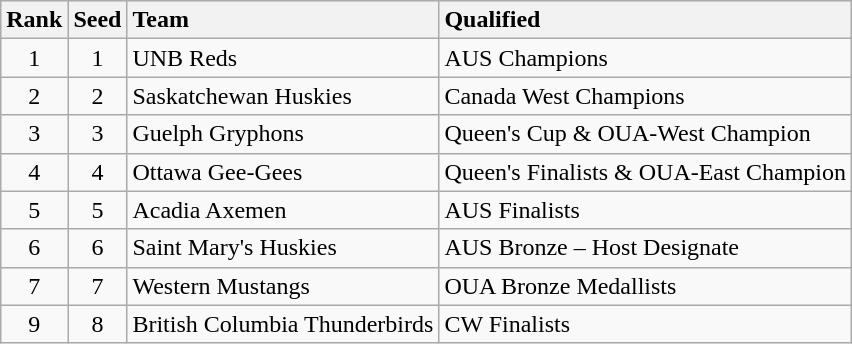<table class="wikitable sortable" style="text-align: center;">
<tr style="background:#efefef; text-align:center;">
<th style="text-align:left">Rank</th>
<th style="text-align:left">Seed</th>
<th style="text-align:left">Team</th>
<th style="text-align:left">Qualified</th>
</tr>
<tr style="text-align:center">
<td style="text-align:center">1</td>
<td style="text-align:center">1</td>
<td style="text-align:left">UNB Reds</td>
<td style="text-align:left">AUS Champions</td>
</tr>
<tr style="text-align:cente">
<td style="text-align:center">2</td>
<td style="text-align:center">2</td>
<td style="text-align:left">Saskatchewan Huskies</td>
<td style="text-align:left">Canada West Champions</td>
</tr>
<tr style="text-align:center">
<td style="text-align:center">3</td>
<td style="text-align:center">3</td>
<td style="text-align:left">Guelph Gryphons</td>
<td style="text-align:left">Queen's Cup & OUA-West Champion</td>
</tr>
<tr style="text-align:center">
<td style="text-align:center">4</td>
<td style="text-align:center">4</td>
<td style="text-align:left">Ottawa Gee-Gees</td>
<td style="text-align:left">Queen's Finalists & OUA-East Champion</td>
</tr>
<tr style="text-align:center">
<td style="text-align:center">5</td>
<td style="text-align:center">5</td>
<td style="text-align:left">Acadia Axemen</td>
<td style="text-align:left">AUS Finalists</td>
</tr>
<tr style="text-align:center">
<td style="text-align:center">6</td>
<td style="text-align:center">6</td>
<td style="text-align:left">Saint Mary's Huskies</td>
<td style="text-align:left">AUS Bronze – Host Designate</td>
</tr>
<tr style="text-align:center">
<td style="text-align:center">7</td>
<td style="text-align:center">7</td>
<td style="text-align:left">Western Mustangs</td>
<td style="text-align:left">OUA Bronze Medallists</td>
</tr>
<tr style="text-align:center">
<td style="text-align:center">9</td>
<td style="text-align:center">8</td>
<td style="text-align:left">British Columbia Thunderbirds</td>
<td style="text-align:left">CW Finalists</td>
</tr>
</table>
